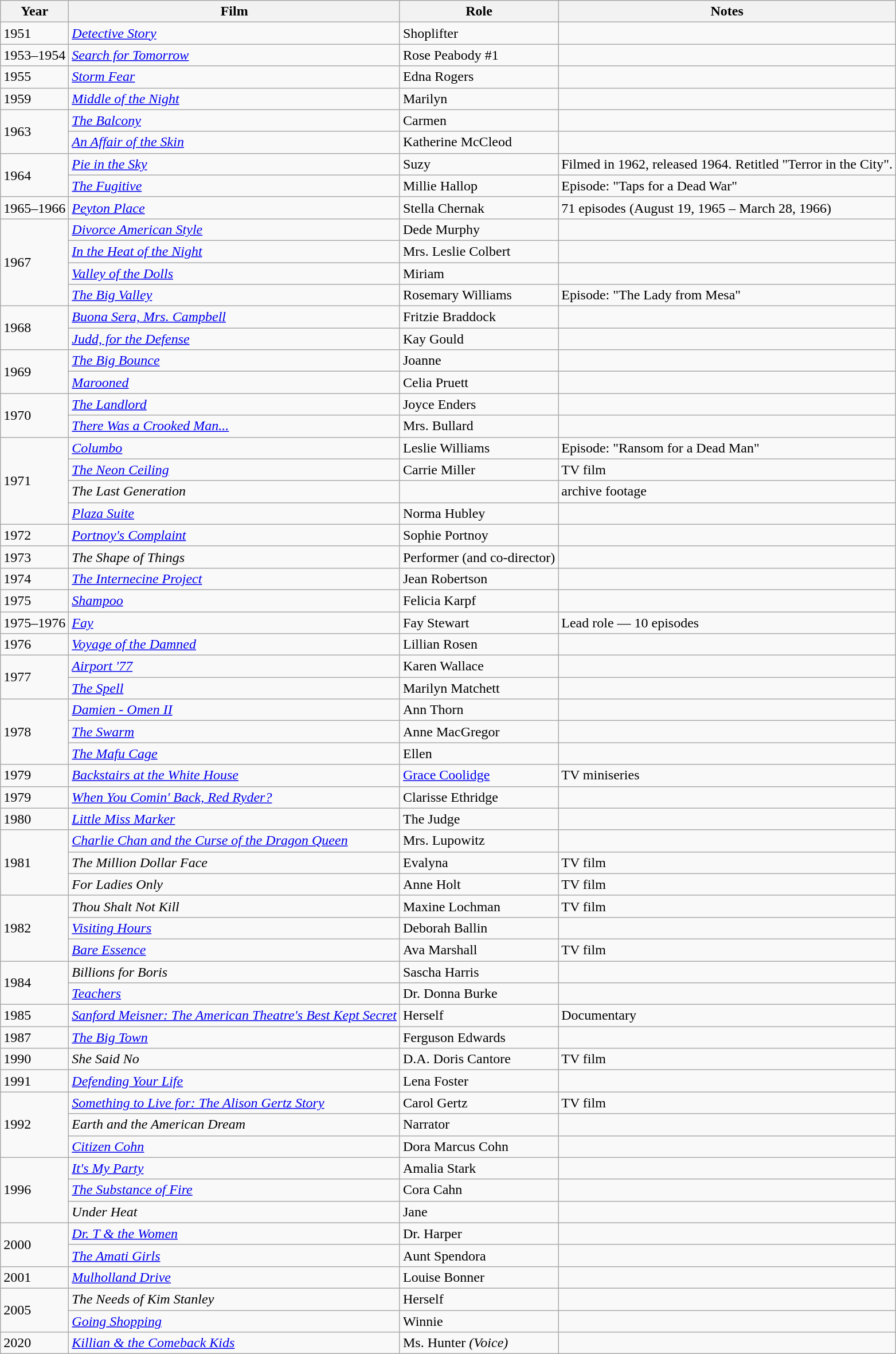<table class="wikitable">
<tr>
<th>Year</th>
<th>Film</th>
<th>Role</th>
<th>Notes</th>
</tr>
<tr>
<td>1951</td>
<td><em><a href='#'>Detective Story</a></em></td>
<td>Shoplifter</td>
<td></td>
</tr>
<tr>
<td>1953–1954</td>
<td><em><a href='#'>Search for Tomorrow</a></em></td>
<td>Rose Peabody #1</td>
<td></td>
</tr>
<tr>
<td>1955</td>
<td><em><a href='#'>Storm Fear</a></em></td>
<td>Edna Rogers</td>
<td></td>
</tr>
<tr>
<td>1959</td>
<td><em><a href='#'>Middle of the Night</a></em></td>
<td>Marilyn</td>
<td></td>
</tr>
<tr>
<td rowspan=2>1963</td>
<td><em><a href='#'>The Balcony</a></em></td>
<td>Carmen</td>
<td></td>
</tr>
<tr>
<td><em><a href='#'>An Affair of the Skin</a></em></td>
<td>Katherine McCleod</td>
<td></td>
</tr>
<tr>
<td rowspan=2>1964</td>
<td><em><a href='#'>Pie in the Sky</a></em></td>
<td>Suzy</td>
<td>Filmed in 1962, released 1964. Retitled "Terror in the City".</td>
</tr>
<tr>
<td><em><a href='#'>The Fugitive</a></em></td>
<td>Millie Hallop</td>
<td>Episode: "Taps for a Dead War"</td>
</tr>
<tr>
<td>1965–1966</td>
<td><em><a href='#'>Peyton Place</a></em></td>
<td>Stella Chernak</td>
<td>71 episodes (August 19, 1965 – March 28, 1966)</td>
</tr>
<tr>
<td rowspan=4>1967</td>
<td><em><a href='#'>Divorce American Style</a></em></td>
<td>Dede Murphy</td>
<td></td>
</tr>
<tr>
<td><em><a href='#'>In the Heat of the Night</a></em></td>
<td>Mrs. Leslie Colbert</td>
<td></td>
</tr>
<tr>
<td><em><a href='#'>Valley of the Dolls</a></em></td>
<td>Miriam</td>
<td></td>
</tr>
<tr>
<td><em><a href='#'>The Big Valley</a></em></td>
<td>Rosemary Williams</td>
<td>Episode: "The Lady from Mesa"</td>
</tr>
<tr>
<td rowspan=2>1968</td>
<td><em><a href='#'>Buona Sera, Mrs. Campbell</a></em></td>
<td>Fritzie Braddock</td>
<td></td>
</tr>
<tr>
<td><em><a href='#'>Judd, for the Defense</a></em></td>
<td>Kay Gould</td>
<td></td>
</tr>
<tr>
<td rowspan=2>1969</td>
<td><em><a href='#'>The Big Bounce</a></em></td>
<td>Joanne</td>
<td></td>
</tr>
<tr>
<td><em><a href='#'>Marooned</a></em></td>
<td>Celia Pruett</td>
<td></td>
</tr>
<tr>
<td rowspan=2>1970</td>
<td><em><a href='#'>The Landlord</a></em></td>
<td>Joyce Enders</td>
<td></td>
</tr>
<tr>
<td><em><a href='#'>There Was a Crooked Man...</a></em></td>
<td>Mrs. Bullard</td>
<td></td>
</tr>
<tr>
<td rowspan=4>1971</td>
<td><em><a href='#'>Columbo</a></em></td>
<td>Leslie Williams</td>
<td>Episode: "Ransom for a Dead Man"</td>
</tr>
<tr>
<td><em><a href='#'>The Neon Ceiling</a></em></td>
<td>Carrie Miller</td>
<td>TV film</td>
</tr>
<tr>
<td><em>The Last Generation</em></td>
<td></td>
<td>archive footage</td>
</tr>
<tr>
<td><em><a href='#'>Plaza Suite</a></em></td>
<td>Norma Hubley</td>
<td></td>
</tr>
<tr>
<td>1972</td>
<td><em><a href='#'>Portnoy's Complaint</a></em></td>
<td>Sophie Portnoy</td>
<td></td>
</tr>
<tr>
<td>1973</td>
<td><em>The Shape of Things</em></td>
<td>Performer (and co-director)</td>
<td></td>
</tr>
<tr>
<td>1974</td>
<td><em><a href='#'>The Internecine Project</a></em></td>
<td>Jean Robertson</td>
<td></td>
</tr>
<tr>
<td>1975</td>
<td><em><a href='#'>Shampoo</a></em></td>
<td>Felicia Karpf</td>
<td></td>
</tr>
<tr>
<td>1975–1976</td>
<td><em><a href='#'>Fay</a></em></td>
<td>Fay Stewart</td>
<td>Lead role — 10 episodes</td>
</tr>
<tr>
<td>1976</td>
<td><em><a href='#'>Voyage of the Damned</a></em></td>
<td>Lillian Rosen</td>
<td></td>
</tr>
<tr>
<td rowspan=2>1977</td>
<td><em><a href='#'>Airport '77</a></em></td>
<td>Karen Wallace</td>
<td></td>
</tr>
<tr>
<td><em><a href='#'>The Spell</a></em></td>
<td>Marilyn Matchett</td>
<td></td>
</tr>
<tr>
<td rowspan=3>1978</td>
<td><em><a href='#'>Damien - Omen II</a></em></td>
<td>Ann Thorn</td>
<td></td>
</tr>
<tr>
<td><em><a href='#'>The Swarm</a></em></td>
<td>Anne MacGregor</td>
<td></td>
</tr>
<tr>
<td><em><a href='#'>The Mafu Cage</a></em></td>
<td>Ellen</td>
<td></td>
</tr>
<tr>
<td>1979</td>
<td><em><a href='#'>Backstairs at the White House</a></em></td>
<td><a href='#'>Grace Coolidge</a></td>
<td>TV miniseries</td>
</tr>
<tr>
<td>1979</td>
<td><em><a href='#'>When You Comin' Back, Red Ryder?</a></em></td>
<td>Clarisse Ethridge</td>
<td></td>
</tr>
<tr>
<td>1980</td>
<td><em><a href='#'>Little Miss Marker</a></em></td>
<td>The Judge</td>
<td></td>
</tr>
<tr>
<td rowspan=3>1981</td>
<td><em><a href='#'>Charlie Chan and the Curse of the Dragon Queen</a></em></td>
<td>Mrs. Lupowitz</td>
<td></td>
</tr>
<tr>
<td><em>The Million Dollar Face</em></td>
<td>Evalyna</td>
<td>TV film</td>
</tr>
<tr>
<td><em>For Ladies Only</em></td>
<td>Anne Holt</td>
<td>TV film</td>
</tr>
<tr>
<td rowspan=3>1982</td>
<td><em>Thou Shalt Not Kill</em></td>
<td>Maxine Lochman</td>
<td>TV film</td>
</tr>
<tr>
<td><em><a href='#'>Visiting Hours</a></em></td>
<td>Deborah Ballin</td>
<td></td>
</tr>
<tr>
<td><em><a href='#'>Bare Essence</a></em></td>
<td>Ava Marshall</td>
<td>TV film</td>
</tr>
<tr>
<td rowspan=2>1984</td>
<td><em>Billions for Boris</em></td>
<td>Sascha Harris</td>
<td></td>
</tr>
<tr>
<td><em><a href='#'>Teachers</a></em></td>
<td>Dr. Donna Burke</td>
<td></td>
</tr>
<tr>
<td>1985</td>
<td><em> <a href='#'>Sanford Meisner: The American Theatre's Best Kept Secret</a></em></td>
<td>Herself</td>
<td>Documentary</td>
</tr>
<tr>
<td>1987</td>
<td><em><a href='#'>The Big Town</a></em></td>
<td>Ferguson Edwards</td>
<td></td>
</tr>
<tr>
<td>1990</td>
<td><em>She Said No</em></td>
<td>D.A. Doris Cantore</td>
<td>TV film</td>
</tr>
<tr>
<td>1991</td>
<td><em><a href='#'>Defending Your Life</a></em></td>
<td>Lena Foster</td>
<td></td>
</tr>
<tr>
<td rowspan=3>1992</td>
<td><em><a href='#'>Something to Live for: The Alison Gertz Story</a></em></td>
<td>Carol Gertz</td>
<td>TV film</td>
</tr>
<tr>
<td><em>Earth and the American Dream</em></td>
<td>Narrator</td>
<td></td>
</tr>
<tr>
<td><em><a href='#'>Citizen Cohn</a></em></td>
<td>Dora Marcus Cohn</td>
<td></td>
</tr>
<tr>
<td rowspan=3>1996</td>
<td><em><a href='#'>It's My Party</a></em></td>
<td>Amalia Stark</td>
<td></td>
</tr>
<tr>
<td><em><a href='#'>The Substance of Fire</a></em></td>
<td>Cora Cahn</td>
<td></td>
</tr>
<tr>
<td><em>Under Heat</em></td>
<td>Jane</td>
<td></td>
</tr>
<tr>
<td rowspan=2>2000</td>
<td><em><a href='#'>Dr. T & the Women</a></em></td>
<td>Dr. Harper</td>
<td></td>
</tr>
<tr>
<td><em><a href='#'>The Amati Girls</a></em></td>
<td>Aunt Spendora</td>
<td></td>
</tr>
<tr>
<td>2001</td>
<td><em><a href='#'>Mulholland Drive</a></em></td>
<td>Louise Bonner</td>
<td></td>
</tr>
<tr>
<td rowspan=2>2005</td>
<td><em>The Needs of Kim Stanley</em></td>
<td>Herself</td>
<td></td>
</tr>
<tr>
<td><em><a href='#'>Going Shopping</a></em></td>
<td>Winnie</td>
<td></td>
</tr>
<tr>
<td>2020</td>
<td><em><a href='#'>Killian & the Comeback Kids</a></em></td>
<td>Ms. Hunter <em>(Voice)</em></td>
<td></td>
</tr>
</table>
